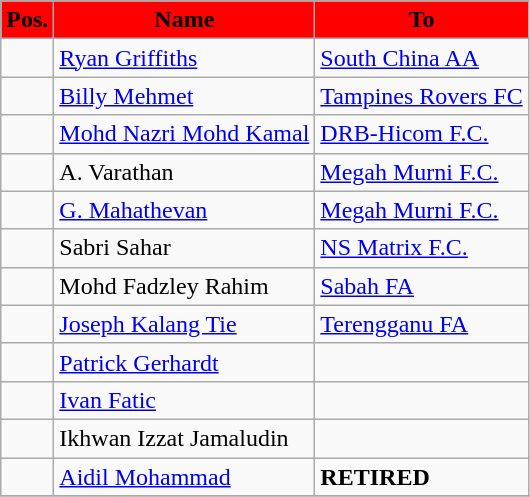<table class="wikitable sortable">
<tr>
<th style="background:Red; color:Black;">Pos.</th>
<th style="background:Red; color:Black;">Name</th>
<th style="background:Red; color:Black;">To</th>
</tr>
<tr>
<td></td>
<td> <a href='#'>Ryan Griffiths</a></td>
<td> <a href='#'>South China AA</a></td>
</tr>
<tr>
<td></td>
<td> <a href='#'>Billy Mehmet</a></td>
<td> <a href='#'>Tampines Rovers FC</a></td>
</tr>
<tr>
<td></td>
<td> <a href='#'>Mohd Nazri Mohd Kamal</a></td>
<td> <a href='#'>DRB-Hicom F.C.</a></td>
</tr>
<tr>
<td></td>
<td> A. Varathan</td>
<td> <a href='#'>Megah Murni F.C.</a></td>
</tr>
<tr>
<td></td>
<td> <a href='#'>G. Mahathevan</a></td>
<td> <a href='#'>Megah Murni F.C.</a></td>
</tr>
<tr>
<td></td>
<td> Sabri Sahar</td>
<td> <a href='#'>NS Matrix F.C.</a></td>
</tr>
<tr>
<td></td>
<td> Mohd Fadzley Rahim</td>
<td> <a href='#'>Sabah FA</a></td>
</tr>
<tr>
<td></td>
<td> <a href='#'>Joseph Kalang Tie</a></td>
<td> <a href='#'>Terengganu FA</a></td>
</tr>
<tr>
<td></td>
<td> <a href='#'>Patrick Gerhardt</a></td>
<td></td>
</tr>
<tr>
<td></td>
<td> <a href='#'>Ivan Fatic</a></td>
<td></td>
</tr>
<tr>
<td></td>
<td> Ikhwan Izzat Jamaludin</td>
<td></td>
</tr>
<tr>
<td></td>
<td> <a href='#'>Aidil Mohammad</a></td>
<td><strong>RETIRED</strong></td>
</tr>
<tr>
</tr>
</table>
